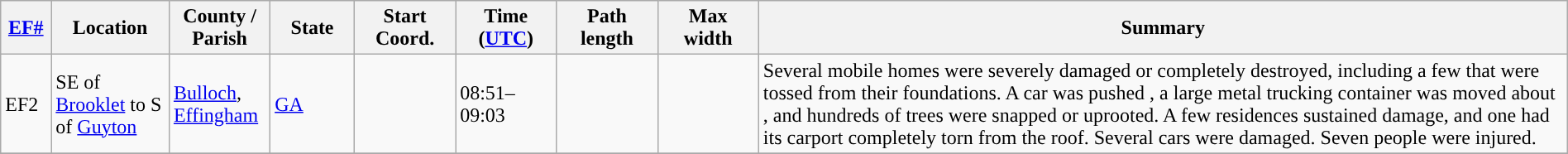<table class="wikitable sortable" style="width:100%;">
<tr>
<th scope="col" style="width:3%; text-align:center;"><a href='#'>EF#</a></th>
<th scope="col" style="width:7%; text-align:center;" class="unsortable">Location</th>
<th scope="col" style="width:6%; text-align:center;" class="unsortable">County / Parish</th>
<th scope="col" style="width:5%; text-align:center;">State</th>
<th scope="col" style="width:6%; text-align:center;">Start Coord.</th>
<th scope="col" style="width:6%; text-align:center;">Time (<a href='#'>UTC</a>)</th>
<th scope="col" style="width:6%; text-align:center;">Path length</th>
<th scope="col" style="width:6%; text-align:center;">Max width</th>
<th scope="col" class="unsortable" style="width:48%; text-align:center;">Summary</th>
</tr>
<tr>
<td>EF2</td>
<td>SE of <a href='#'>Brooklet</a> to S of <a href='#'>Guyton</a></td>
<td><a href='#'>Bulloch</a>, <a href='#'>Effingham</a></td>
<td><a href='#'>GA</a></td>
<td></td>
<td>08:51–09:03</td>
<td></td>
<td></td>
<td>Several mobile homes were severely damaged or completely destroyed, including a few that were tossed  from their foundations. A car was pushed , a large metal trucking container was moved about , and hundreds of trees were snapped or uprooted. A few residences sustained damage, and one had its carport completely torn from the roof. Several cars were damaged. Seven people were injured.</td>
</tr>
<tr>
</tr>
</table>
